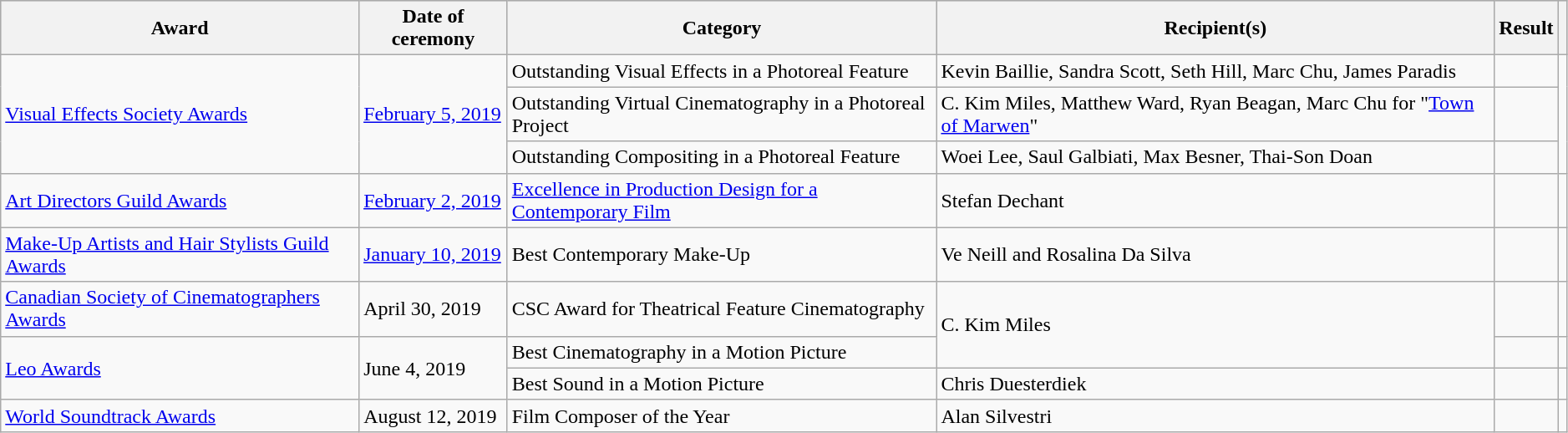<table class="wikitable plainrowheaders sortable" style="width:99%;">
<tr style="background:#ccc; text-align:center;">
<th scope="col">Award</th>
<th scope="col">Date of ceremony</th>
<th scope="col">Category</th>
<th scope="col">Recipient(s)</th>
<th scope="col">Result</th>
<th scope="col" class="unsortable"></th>
</tr>
<tr>
<td rowspan="3"><a href='#'>Visual Effects Society Awards</a></td>
<td rowspan="3"><a href='#'>February 5, 2019</a></td>
<td>Outstanding Visual Effects in a Photoreal Feature</td>
<td>Kevin Baillie, Sandra Scott, Seth Hill, Marc Chu, James Paradis</td>
<td></td>
<td rowspan="3"  style="text-align:center;"></td>
</tr>
<tr>
<td>Outstanding Virtual Cinematography in a Photoreal Project</td>
<td>C. Kim Miles, Matthew Ward, Ryan Beagan, Marc Chu for "<a href='#'>Town of Marwen</a>"</td>
<td></td>
</tr>
<tr>
<td>Outstanding Compositing in a Photoreal Feature</td>
<td>Woei Lee, Saul Galbiati, Max Besner, Thai-Son Doan</td>
<td></td>
</tr>
<tr>
<td><a href='#'>Art Directors Guild Awards</a></td>
<td><a href='#'>February 2, 2019</a></td>
<td><a href='#'>Excellence in Production Design for a Contemporary Film</a></td>
<td>Stefan Dechant</td>
<td></td>
<td></td>
</tr>
<tr>
<td><a href='#'>Make-Up Artists and Hair Stylists Guild Awards</a></td>
<td><a href='#'>January 10, 2019</a></td>
<td>Best Contemporary Make-Up</td>
<td>Ve Neill and Rosalina Da Silva</td>
<td></td>
<td></td>
</tr>
<tr>
<td><a href='#'>Canadian Society of Cinematographers Awards</a></td>
<td>April 30, 2019</td>
<td>CSC Award for Theatrical Feature Cinematography</td>
<td rowspan="2">C. Kim Miles</td>
<td></td>
<td></td>
</tr>
<tr>
<td rowspan="2"><a href='#'>Leo Awards</a></td>
<td rowspan="2">June 4, 2019</td>
<td>Best Cinematography in a Motion Picture</td>
<td></td>
<td></td>
</tr>
<tr>
<td>Best Sound in a Motion Picture</td>
<td>Chris Duesterdiek</td>
<td></td>
<td></td>
</tr>
<tr>
<td><a href='#'>World Soundtrack Awards</a></td>
<td>August 12, 2019</td>
<td>Film Composer of the Year</td>
<td>Alan Silvestri</td>
<td></td>
<td></td>
</tr>
</table>
